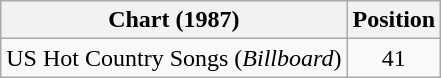<table class="wikitable">
<tr>
<th>Chart (1987)</th>
<th>Position</th>
</tr>
<tr>
<td>US Hot Country Songs (<em>Billboard</em>)</td>
<td align="center">41</td>
</tr>
</table>
